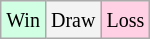<table class="wikitable">
<tr>
<td style="background-color: #d0ffe3;"><small>Win</small></td>
<td style="background-color: #f3f3f3;"><small>Draw</small></td>
<td style="background-color: #ffd0e3;"><small>Loss</small></td>
</tr>
</table>
